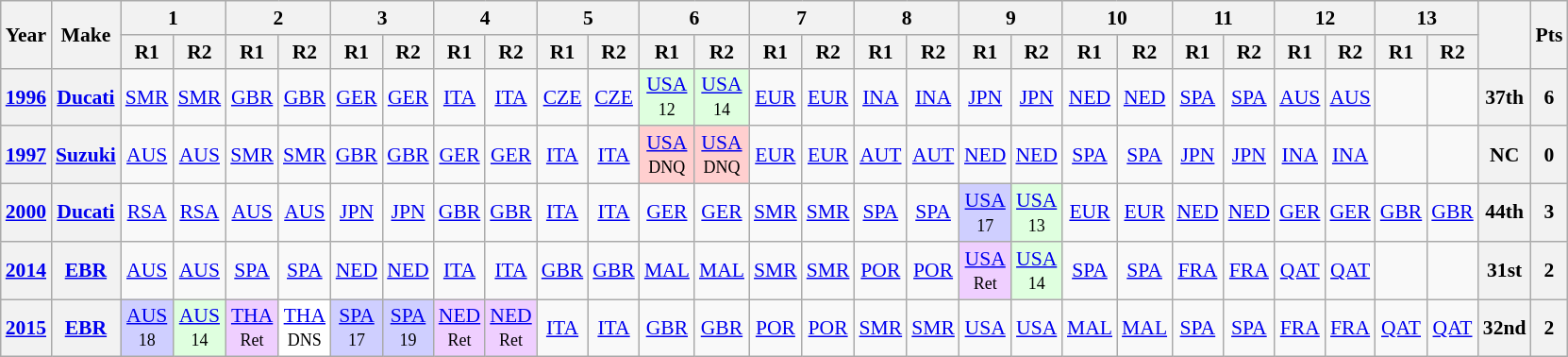<table class="wikitable" style="text-align:center; font-size:90%">
<tr>
<th style="vertical-align:middle;" rowspan="2">Year</th>
<th style="vertical-align:middle;" rowspan="2">Make</th>
<th colspan=2>1</th>
<th colspan=2>2</th>
<th colspan=2>3</th>
<th colspan=2>4</th>
<th colspan=2>5</th>
<th colspan=2>6</th>
<th colspan=2>7</th>
<th colspan=2>8</th>
<th colspan=2>9</th>
<th colspan=2>10</th>
<th colspan=2>11</th>
<th colspan=2>12</th>
<th colspan=2>13</th>
<th rowspan=2></th>
<th rowspan=2>Pts</th>
</tr>
<tr>
<th>R1</th>
<th>R2</th>
<th>R1</th>
<th>R2</th>
<th>R1</th>
<th>R2</th>
<th>R1</th>
<th>R2</th>
<th>R1</th>
<th>R2</th>
<th>R1</th>
<th>R2</th>
<th>R1</th>
<th>R2</th>
<th>R1</th>
<th>R2</th>
<th>R1</th>
<th>R2</th>
<th>R1</th>
<th>R2</th>
<th>R1</th>
<th>R2</th>
<th>R1</th>
<th>R2</th>
<th>R1</th>
<th>R2</th>
</tr>
<tr>
<th><a href='#'>1996</a></th>
<th><a href='#'>Ducati</a></th>
<td><a href='#'>SMR</a></td>
<td><a href='#'>SMR</a></td>
<td><a href='#'>GBR</a></td>
<td><a href='#'>GBR</a></td>
<td><a href='#'>GER</a></td>
<td><a href='#'>GER</a></td>
<td><a href='#'>ITA</a></td>
<td><a href='#'>ITA</a></td>
<td><a href='#'>CZE</a></td>
<td><a href='#'>CZE</a></td>
<td style="background:#dfffdf;"><a href='#'>USA</a><br><small>12</small></td>
<td style="background:#dfffdf;"><a href='#'>USA</a><br><small>14</small></td>
<td><a href='#'>EUR</a></td>
<td><a href='#'>EUR</a></td>
<td><a href='#'>INA</a></td>
<td><a href='#'>INA</a></td>
<td><a href='#'>JPN</a></td>
<td><a href='#'>JPN</a></td>
<td><a href='#'>NED</a></td>
<td><a href='#'>NED</a></td>
<td><a href='#'>SPA</a></td>
<td><a href='#'>SPA</a></td>
<td><a href='#'>AUS</a></td>
<td><a href='#'>AUS</a></td>
<td></td>
<td></td>
<th>37th</th>
<th>6</th>
</tr>
<tr>
<th><a href='#'>1997</a></th>
<th><a href='#'>Suzuki</a></th>
<td><a href='#'>AUS</a></td>
<td><a href='#'>AUS</a></td>
<td><a href='#'>SMR</a></td>
<td><a href='#'>SMR</a></td>
<td><a href='#'>GBR</a></td>
<td><a href='#'>GBR</a></td>
<td><a href='#'>GER</a></td>
<td><a href='#'>GER</a></td>
<td><a href='#'>ITA</a></td>
<td><a href='#'>ITA</a></td>
<td style="background:#ffcfcf;"><a href='#'>USA</a><br><small>DNQ</small></td>
<td style="background:#ffcfcf;"><a href='#'>USA</a><br><small>DNQ</small></td>
<td><a href='#'>EUR</a></td>
<td><a href='#'>EUR</a></td>
<td><a href='#'>AUT</a></td>
<td><a href='#'>AUT</a></td>
<td><a href='#'>NED</a></td>
<td><a href='#'>NED</a></td>
<td><a href='#'>SPA</a></td>
<td><a href='#'>SPA</a></td>
<td><a href='#'>JPN</a></td>
<td><a href='#'>JPN</a></td>
<td><a href='#'>INA</a></td>
<td><a href='#'>INA</a></td>
<td></td>
<td></td>
<th>NC</th>
<th>0</th>
</tr>
<tr>
<th><a href='#'>2000</a></th>
<th><a href='#'>Ducati</a></th>
<td><a href='#'>RSA</a></td>
<td><a href='#'>RSA</a></td>
<td><a href='#'>AUS</a></td>
<td><a href='#'>AUS</a></td>
<td><a href='#'>JPN</a></td>
<td><a href='#'>JPN</a></td>
<td><a href='#'>GBR</a></td>
<td><a href='#'>GBR</a></td>
<td><a href='#'>ITA</a></td>
<td><a href='#'>ITA</a></td>
<td><a href='#'>GER</a></td>
<td><a href='#'>GER</a></td>
<td><a href='#'>SMR</a></td>
<td><a href='#'>SMR</a></td>
<td><a href='#'>SPA</a></td>
<td><a href='#'>SPA</a></td>
<td style="background:#cfcfff;"><a href='#'>USA</a><br><small>17</small></td>
<td style="background:#dfffdf;"><a href='#'>USA</a><br><small>13</small></td>
<td><a href='#'>EUR</a></td>
<td><a href='#'>EUR</a></td>
<td><a href='#'>NED</a></td>
<td><a href='#'>NED</a></td>
<td><a href='#'>GER</a></td>
<td><a href='#'>GER</a></td>
<td><a href='#'>GBR</a></td>
<td><a href='#'>GBR</a></td>
<th>44th</th>
<th>3</th>
</tr>
<tr>
<th><a href='#'>2014</a></th>
<th><a href='#'>EBR</a></th>
<td><a href='#'>AUS</a></td>
<td><a href='#'>AUS</a></td>
<td><a href='#'>SPA</a></td>
<td><a href='#'>SPA</a></td>
<td><a href='#'>NED</a></td>
<td><a href='#'>NED</a></td>
<td><a href='#'>ITA</a></td>
<td><a href='#'>ITA</a></td>
<td><a href='#'>GBR</a></td>
<td><a href='#'>GBR</a></td>
<td><a href='#'>MAL</a></td>
<td><a href='#'>MAL</a></td>
<td><a href='#'>SMR</a></td>
<td><a href='#'>SMR</a></td>
<td><a href='#'>POR</a></td>
<td><a href='#'>POR</a></td>
<td style="background:#efcfff;"><a href='#'>USA</a><br><small>Ret</small></td>
<td style="background:#dfffdf;"><a href='#'>USA</a><br><small>14</small></td>
<td><a href='#'>SPA</a></td>
<td><a href='#'>SPA</a></td>
<td><a href='#'>FRA</a></td>
<td><a href='#'>FRA</a></td>
<td><a href='#'>QAT</a></td>
<td><a href='#'>QAT</a></td>
<td></td>
<td></td>
<th>31st</th>
<th>2</th>
</tr>
<tr>
<th><a href='#'>2015</a></th>
<th><a href='#'>EBR</a></th>
<td style="background:#cfcfff;"><a href='#'>AUS</a><br><small>18</small></td>
<td style="background:#dfffdf;"><a href='#'>AUS</a><br><small>14</small></td>
<td style="background:#efcfff;"><a href='#'>THA</a><br><small>Ret</small></td>
<td style="background:#ffffff;"><a href='#'>THA</a><br><small>DNS</small></td>
<td style="background:#cfcfff;"><a href='#'>SPA</a><br><small>17</small></td>
<td style="background:#cfcfff;"><a href='#'>SPA</a><br><small>19</small></td>
<td style="background:#efcfff;"><a href='#'>NED</a><br><small>Ret</small></td>
<td style="background:#efcfff;"><a href='#'>NED</a><br><small>Ret</small></td>
<td><a href='#'>ITA</a></td>
<td><a href='#'>ITA</a></td>
<td><a href='#'>GBR</a></td>
<td><a href='#'>GBR</a></td>
<td><a href='#'>POR</a></td>
<td><a href='#'>POR</a></td>
<td><a href='#'>SMR</a></td>
<td><a href='#'>SMR</a></td>
<td><a href='#'>USA</a></td>
<td><a href='#'>USA</a></td>
<td><a href='#'>MAL</a></td>
<td><a href='#'>MAL</a></td>
<td><a href='#'>SPA</a></td>
<td><a href='#'>SPA</a></td>
<td><a href='#'>FRA</a></td>
<td><a href='#'>FRA</a></td>
<td><a href='#'>QAT</a></td>
<td><a href='#'>QAT</a></td>
<th>32nd</th>
<th>2</th>
</tr>
</table>
